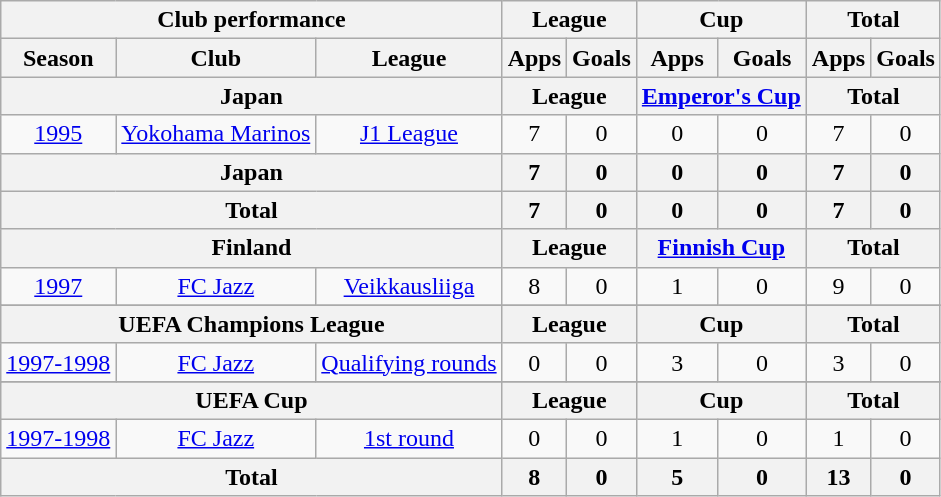<table class="wikitable" style="text-align:center;">
<tr>
<th colspan=3>Club performance</th>
<th colspan=2>League</th>
<th colspan=2>Cup</th>
<th colspan=2>Total</th>
</tr>
<tr>
<th>Season</th>
<th>Club</th>
<th>League</th>
<th>Apps</th>
<th>Goals</th>
<th>Apps</th>
<th>Goals</th>
<th>Apps</th>
<th>Goals</th>
</tr>
<tr>
<th colspan=3>Japan</th>
<th colspan=2>League</th>
<th colspan=2><a href='#'>Emperor's Cup</a></th>
<th colspan=2>Total</th>
</tr>
<tr>
<td><a href='#'>1995</a></td>
<td><a href='#'>Yokohama Marinos</a></td>
<td><a href='#'>J1 League</a></td>
<td>7</td>
<td>0</td>
<td>0</td>
<td>0</td>
<td>7</td>
<td>0</td>
</tr>
<tr>
<th colspan=3>Japan</th>
<th>7</th>
<th>0</th>
<th>0</th>
<th>0</th>
<th>7</th>
<th>0</th>
</tr>
<tr>
<th colspan=3>Total</th>
<th>7</th>
<th>0</th>
<th>0</th>
<th>0</th>
<th>7</th>
<th>0</th>
</tr>
<tr>
<th colspan=3>Finland</th>
<th colspan=2>League</th>
<th colspan=2><a href='#'>Finnish Cup</a></th>
<th colspan=2>Total</th>
</tr>
<tr>
<td><a href='#'>1997</a></td>
<td><a href='#'>FC Jazz</a></td>
<td><a href='#'>Veikkausliiga</a></td>
<td>8</td>
<td>0</td>
<td>1</td>
<td>0</td>
<td>9</td>
<td>0</td>
</tr>
<tr>
</tr>
<tr>
<th colspan=3>UEFA Champions League</th>
<th colspan=2>League</th>
<th colspan=2>Cup</th>
<th colspan=2>Total</th>
</tr>
<tr>
<td><a href='#'>1997-1998</a></td>
<td><a href='#'>FC Jazz</a></td>
<td><a href='#'>Qualifying rounds</a></td>
<td>0</td>
<td>0</td>
<td>3</td>
<td>0</td>
<td>3</td>
<td>0</td>
</tr>
<tr>
</tr>
<tr>
<th colspan=3>UEFA Cup</th>
<th colspan=2>League</th>
<th colspan=2>Cup</th>
<th colspan=2>Total</th>
</tr>
<tr>
<td><a href='#'>1997-1998</a></td>
<td><a href='#'>FC Jazz</a></td>
<td><a href='#'>1st round</a></td>
<td>0</td>
<td>0</td>
<td>1</td>
<td>0</td>
<td>1</td>
<td>0</td>
</tr>
<tr>
<th colspan=3>Total</th>
<th>8</th>
<th>0</th>
<th>5</th>
<th>0</th>
<th>13</th>
<th>0</th>
</tr>
</table>
